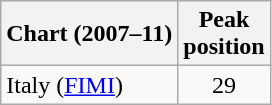<table class="wikitable sortable">
<tr>
<th>Chart (2007–11)</th>
<th>Peak<br>position</th>
</tr>
<tr>
<td>Italy (<a href='#'>FIMI</a>)</td>
<td style="text-align:center;">29</td>
</tr>
</table>
